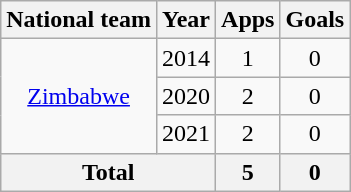<table class="wikitable" style="text-align: center;">
<tr>
<th>National team</th>
<th>Year</th>
<th>Apps</th>
<th>Goals</th>
</tr>
<tr>
<td rowspan="3"><a href='#'>Zimbabwe</a></td>
<td>2014</td>
<td>1</td>
<td>0</td>
</tr>
<tr>
<td>2020</td>
<td>2</td>
<td>0</td>
</tr>
<tr>
<td>2021</td>
<td>2</td>
<td>0</td>
</tr>
<tr>
<th colspan="2">Total</th>
<th>5</th>
<th>0</th>
</tr>
</table>
